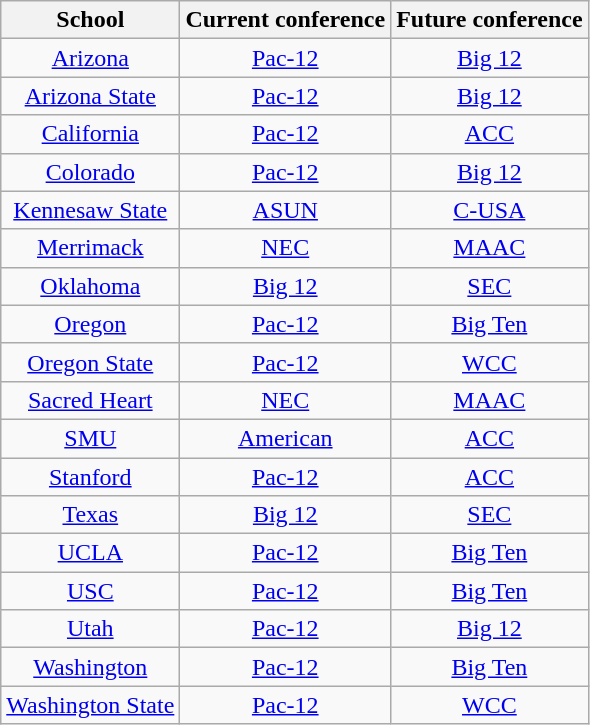<table class="wikitable sortable" style="font-size:100%; text-align:center;">
<tr>
<th><strong>School</strong></th>
<th><strong>Current conference</strong></th>
<th><strong>Future conference</strong></th>
</tr>
<tr>
<td><a href='#'>Arizona</a></td>
<td><a href='#'>Pac-12</a></td>
<td><a href='#'>Big 12</a></td>
</tr>
<tr>
<td><a href='#'>Arizona State</a></td>
<td><a href='#'>Pac-12</a></td>
<td><a href='#'>Big 12</a></td>
</tr>
<tr>
<td><a href='#'>California</a></td>
<td><a href='#'>Pac-12</a></td>
<td><a href='#'>ACC</a></td>
</tr>
<tr>
<td><a href='#'>Colorado</a></td>
<td><a href='#'>Pac-12</a></td>
<td><a href='#'>Big 12</a></td>
</tr>
<tr>
<td><a href='#'>Kennesaw State</a></td>
<td><a href='#'>ASUN</a></td>
<td><a href='#'>C-USA</a></td>
</tr>
<tr>
<td><a href='#'>Merrimack</a></td>
<td><a href='#'>NEC</a></td>
<td><a href='#'>MAAC</a></td>
</tr>
<tr>
<td><a href='#'>Oklahoma</a></td>
<td><a href='#'>Big 12</a></td>
<td><a href='#'>SEC</a></td>
</tr>
<tr>
<td><a href='#'>Oregon</a></td>
<td><a href='#'>Pac-12</a></td>
<td><a href='#'>Big Ten</a></td>
</tr>
<tr>
<td><a href='#'>Oregon State</a></td>
<td><a href='#'>Pac-12</a></td>
<td><a href='#'>WCC</a></td>
</tr>
<tr>
<td><a href='#'>Sacred Heart</a></td>
<td><a href='#'>NEC</a></td>
<td><a href='#'>MAAC</a></td>
</tr>
<tr>
<td><a href='#'>SMU</a></td>
<td><a href='#'>American</a></td>
<td><a href='#'>ACC</a></td>
</tr>
<tr>
<td><a href='#'>Stanford</a></td>
<td><a href='#'>Pac-12</a></td>
<td><a href='#'>ACC</a></td>
</tr>
<tr>
<td><a href='#'>Texas</a></td>
<td><a href='#'>Big 12</a></td>
<td><a href='#'>SEC</a></td>
</tr>
<tr>
<td><a href='#'>UCLA</a></td>
<td><a href='#'>Pac-12</a></td>
<td><a href='#'>Big Ten</a></td>
</tr>
<tr>
<td><a href='#'>USC</a></td>
<td><a href='#'>Pac-12</a></td>
<td><a href='#'>Big Ten</a></td>
</tr>
<tr>
<td><a href='#'>Utah</a></td>
<td><a href='#'>Pac-12</a></td>
<td><a href='#'>Big 12</a></td>
</tr>
<tr>
<td><a href='#'>Washington</a></td>
<td><a href='#'>Pac-12</a></td>
<td><a href='#'>Big Ten</a></td>
</tr>
<tr>
<td><a href='#'>Washington State</a></td>
<td><a href='#'>Pac-12</a></td>
<td><a href='#'>WCC</a></td>
</tr>
</table>
